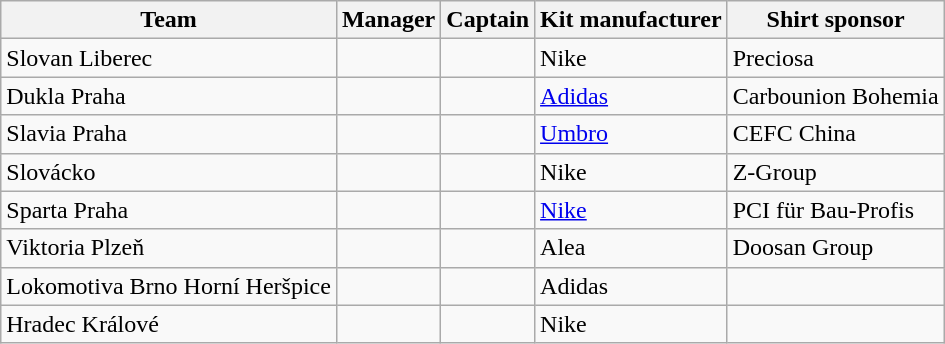<table class="wikitable sortable" style="text-align: left;">
<tr>
<th>Team</th>
<th>Manager</th>
<th>Captain</th>
<th>Kit manufacturer</th>
<th>Shirt sponsor</th>
</tr>
<tr>
<td>Slovan Liberec</td>
<td> </td>
<td> </td>
<td>Nike</td>
<td>Preciosa</td>
</tr>
<tr>
<td>Dukla Praha</td>
<td> </td>
<td> </td>
<td><a href='#'>Adidas</a></td>
<td>Carbounion Bohemia</td>
</tr>
<tr>
<td>Slavia Praha</td>
<td> </td>
<td> </td>
<td><a href='#'>Umbro</a></td>
<td>CEFC China</td>
</tr>
<tr>
<td>Slovácko</td>
<td> </td>
<td> </td>
<td>Nike</td>
<td>Z-Group</td>
</tr>
<tr>
<td>Sparta Praha</td>
<td> </td>
<td> </td>
<td><a href='#'>Nike</a></td>
<td>PCI für Bau-Profis</td>
</tr>
<tr>
<td>Viktoria Plzeň</td>
<td> </td>
<td> </td>
<td>Alea</td>
<td>Doosan Group</td>
</tr>
<tr>
<td>Lokomotiva Brno Horní Heršpice</td>
<td> </td>
<td> </td>
<td>Adidas</td>
<td></td>
</tr>
<tr>
<td>Hradec Králové</td>
<td> </td>
<td> </td>
<td>Nike</td>
<td></td>
</tr>
</table>
